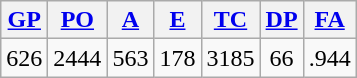<table class="wikitable">
<tr>
<th><a href='#'>GP</a></th>
<th><a href='#'>PO</a></th>
<th><a href='#'>A</a></th>
<th><a href='#'>E</a></th>
<th><a href='#'>TC</a></th>
<th><a href='#'>DP</a></th>
<th><a href='#'>FA</a></th>
</tr>
<tr align=center>
<td>626</td>
<td>2444</td>
<td>563</td>
<td>178</td>
<td>3185</td>
<td>66</td>
<td>.944</td>
</tr>
</table>
